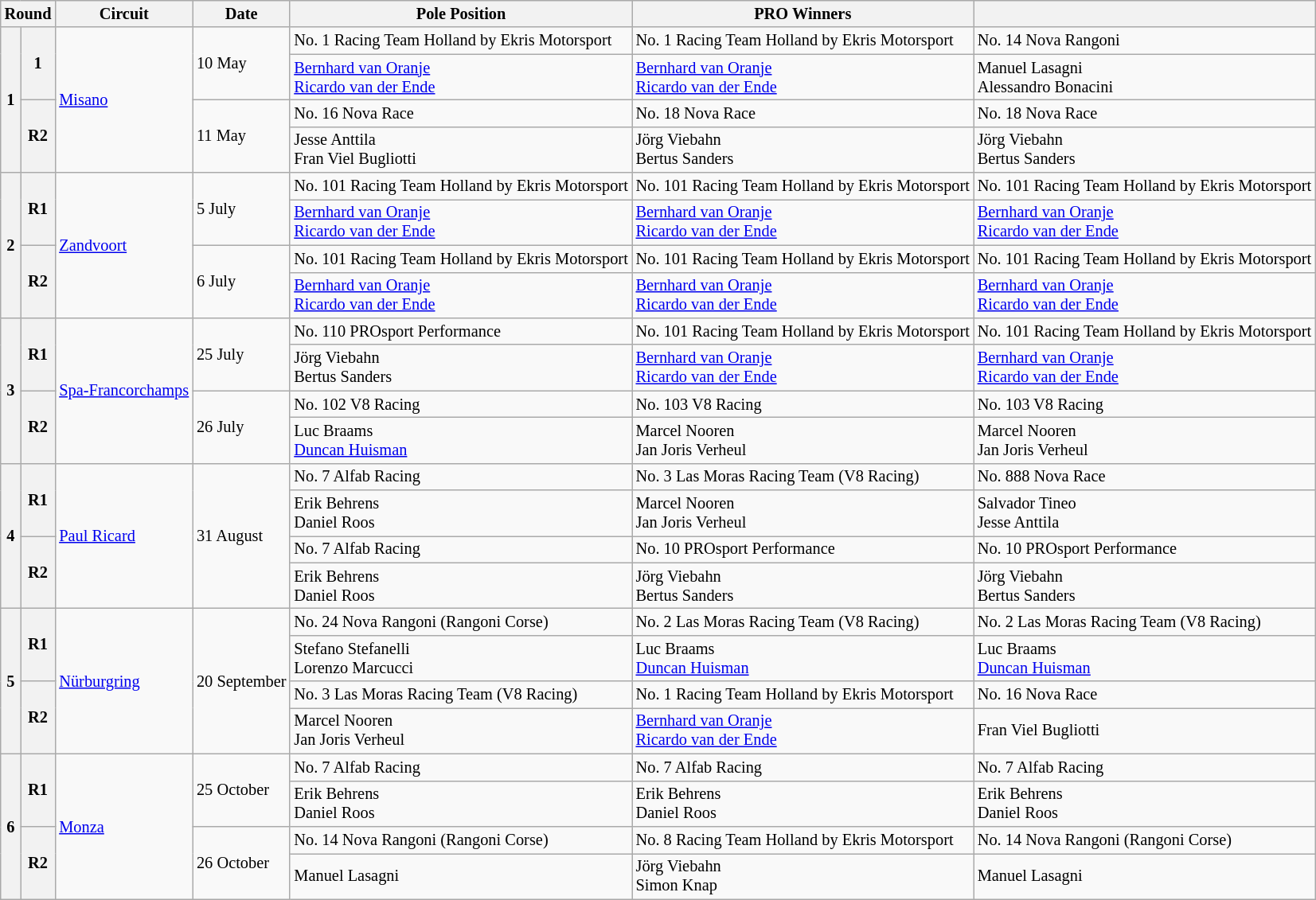<table class="wikitable"  style="font-size: 85%;">
<tr>
<th colspan=2>Round</th>
<th>Circuit</th>
<th>Date</th>
<th>Pole Position</th>
<th>PRO Winners</th>
<th></th>
</tr>
<tr>
<th rowspan=4>1</th>
<th rowspan=2>1</th>
<td rowspan=4><a href='#'>Misano</a></td>
<td rowspan=2>10 May</td>
<td> No. 1 Racing Team Holland by Ekris Motorsport</td>
<td> No. 1 Racing Team Holland by Ekris Motorsport</td>
<td> No. 14 Nova Rangoni</td>
</tr>
<tr>
<td> <a href='#'>Bernhard van Oranje</a><br> <a href='#'>Ricardo van der Ende</a></td>
<td> <a href='#'>Bernhard van Oranje</a><br> <a href='#'>Ricardo van der Ende</a></td>
<td> Manuel Lasagni<br> Alessandro Bonacini</td>
</tr>
<tr>
<th rowspan=2>R2</th>
<td rowspan=2>11 May</td>
<td> No. 16 Nova Race</td>
<td> No. 18 Nova Race</td>
<td> No. 18 Nova Race</td>
</tr>
<tr>
<td> Jesse Anttila<br> Fran Viel Bugliotti</td>
<td> Jörg Viebahn<br> Bertus Sanders</td>
<td> Jörg Viebahn<br> Bertus Sanders</td>
</tr>
<tr>
<th rowspan=4>2</th>
<th rowspan=2>R1</th>
<td rowspan=4><a href='#'>Zandvoort</a></td>
<td rowspan=2>5 July</td>
<td> No. 101 Racing Team Holland by Ekris Motorsport</td>
<td> No. 101 Racing Team Holland by Ekris Motorsport</td>
<td> No. 101 Racing Team Holland by Ekris Motorsport</td>
</tr>
<tr>
<td> <a href='#'>Bernhard van Oranje</a><br> <a href='#'>Ricardo van der Ende</a></td>
<td> <a href='#'>Bernhard van Oranje</a><br> <a href='#'>Ricardo van der Ende</a></td>
<td> <a href='#'>Bernhard van Oranje</a><br> <a href='#'>Ricardo van der Ende</a></td>
</tr>
<tr>
<th rowspan=2>R2</th>
<td rowspan=2>6 July</td>
<td> No. 101 Racing Team Holland by Ekris Motorsport</td>
<td> No. 101 Racing Team Holland by Ekris Motorsport</td>
<td> No. 101 Racing Team Holland by Ekris Motorsport</td>
</tr>
<tr>
<td> <a href='#'>Bernhard van Oranje</a><br> <a href='#'>Ricardo van der Ende</a></td>
<td> <a href='#'>Bernhard van Oranje</a><br> <a href='#'>Ricardo van der Ende</a></td>
<td> <a href='#'>Bernhard van Oranje</a><br> <a href='#'>Ricardo van der Ende</a></td>
</tr>
<tr>
<th rowspan=4>3</th>
<th rowspan=2>R1</th>
<td rowspan=4><a href='#'>Spa-Francorchamps</a></td>
<td rowspan=2>25 July</td>
<td> No. 110 PROsport Performance</td>
<td> No. 101 Racing Team Holland by Ekris Motorsport</td>
<td> No. 101 Racing Team Holland by Ekris Motorsport</td>
</tr>
<tr>
<td> Jörg Viebahn<br> Bertus Sanders</td>
<td> <a href='#'>Bernhard van Oranje</a><br> <a href='#'>Ricardo van der Ende</a></td>
<td> <a href='#'>Bernhard van Oranje</a><br> <a href='#'>Ricardo van der Ende</a></td>
</tr>
<tr>
<th rowspan=2>R2</th>
<td rowspan=2>26 July</td>
<td> No. 102 V8 Racing</td>
<td> No. 103 V8 Racing</td>
<td> No. 103 V8 Racing</td>
</tr>
<tr>
<td> Luc Braams<br> <a href='#'>Duncan Huisman</a></td>
<td> Marcel Nooren<br> Jan Joris Verheul</td>
<td> Marcel Nooren<br> Jan Joris Verheul</td>
</tr>
<tr>
<th rowspan=4>4</th>
<th rowspan=2>R1</th>
<td rowspan=4><a href='#'>Paul Ricard</a></td>
<td rowspan=4>31 August</td>
<td> No. 7 Alfab Racing</td>
<td> No. 3 Las Moras Racing Team (V8 Racing)</td>
<td> No. 888 Nova Race</td>
</tr>
<tr>
<td> Erik Behrens<br> Daniel Roos</td>
<td> Marcel Nooren<br> Jan Joris Verheul</td>
<td> Salvador Tineo<br> Jesse Anttila</td>
</tr>
<tr>
<th rowspan=2>R2</th>
<td> No. 7 Alfab Racing</td>
<td> No. 10 PROsport Performance</td>
<td> No. 10 PROsport Performance</td>
</tr>
<tr>
<td> Erik Behrens<br> Daniel Roos</td>
<td> Jörg Viebahn<br> Bertus Sanders</td>
<td> Jörg Viebahn<br> Bertus Sanders</td>
</tr>
<tr>
<th rowspan=4>5</th>
<th rowspan=2>R1</th>
<td rowspan=4><a href='#'>Nürburgring</a></td>
<td rowspan=4>20 September</td>
<td> No. 24 Nova Rangoni (Rangoni Corse)</td>
<td> No. 2 Las Moras Racing Team (V8 Racing)</td>
<td> No. 2 Las Moras Racing Team (V8 Racing)</td>
</tr>
<tr>
<td> Stefano Stefanelli<br> Lorenzo Marcucci</td>
<td> Luc Braams<br> <a href='#'>Duncan Huisman</a></td>
<td> Luc Braams<br> <a href='#'>Duncan Huisman</a></td>
</tr>
<tr>
<th rowspan=2>R2</th>
<td> No. 3 Las Moras Racing Team (V8 Racing)</td>
<td> No. 1 Racing Team Holland by Ekris Motorsport</td>
<td> No. 16 Nova Race</td>
</tr>
<tr>
<td> Marcel Nooren<br> Jan Joris Verheul</td>
<td> <a href='#'>Bernhard van Oranje</a><br> <a href='#'>Ricardo van der Ende</a></td>
<td> Fran Viel Bugliotti</td>
</tr>
<tr>
<th rowspan=4>6</th>
<th rowspan=2>R1</th>
<td rowspan=4><a href='#'>Monza</a></td>
<td rowspan=2>25 October</td>
<td> No. 7 Alfab Racing</td>
<td> No. 7 Alfab Racing</td>
<td> No. 7 Alfab Racing</td>
</tr>
<tr>
<td> Erik Behrens<br> Daniel Roos</td>
<td> Erik Behrens<br> Daniel Roos</td>
<td> Erik Behrens<br> Daniel Roos</td>
</tr>
<tr>
<th rowspan=2>R2</th>
<td rowspan=2>26 October</td>
<td> No. 14 Nova Rangoni (Rangoni Corse)</td>
<td> No. 8 Racing Team Holland by Ekris Motorsport</td>
<td> No. 14 Nova Rangoni (Rangoni Corse)</td>
</tr>
<tr>
<td> Manuel Lasagni</td>
<td> Jörg Viebahn<br> Simon Knap</td>
<td> Manuel Lasagni</td>
</tr>
</table>
